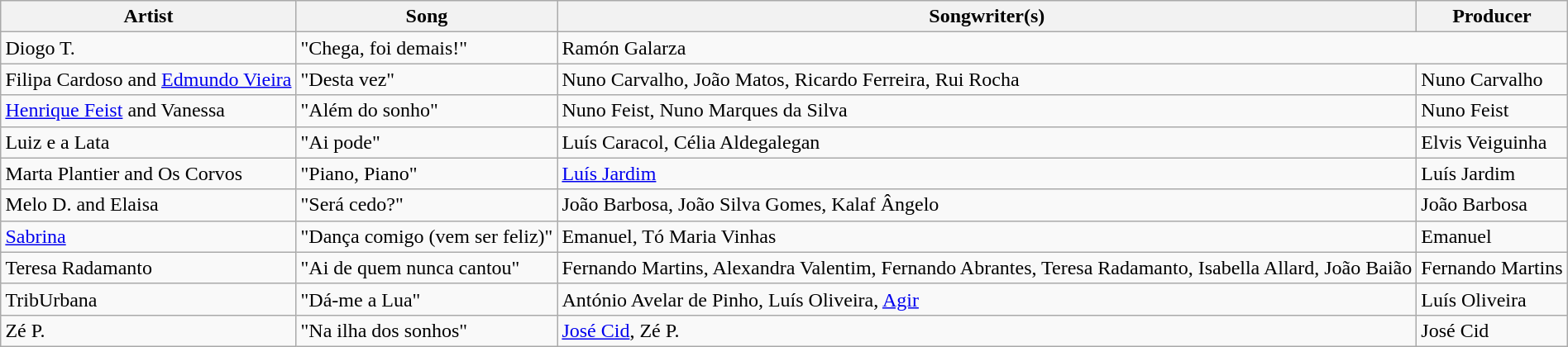<table class="sortable wikitable" style="margin: 1em auto 1em auto; text-align:left">
<tr>
<th>Artist</th>
<th>Song</th>
<th>Songwriter(s)</th>
<th>Producer</th>
</tr>
<tr>
<td>Diogo T.</td>
<td>"Chega, foi demais!"</td>
<td colspan="2">Ramón Galarza</td>
</tr>
<tr>
<td>Filipa Cardoso and <a href='#'>Edmundo Vieira</a></td>
<td>"Desta vez"</td>
<td>Nuno Carvalho, João Matos, Ricardo Ferreira, Rui Rocha</td>
<td>Nuno Carvalho</td>
</tr>
<tr>
<td><a href='#'>Henrique Feist</a> and Vanessa</td>
<td>"Além do sonho"</td>
<td>Nuno Feist, Nuno Marques da Silva</td>
<td>Nuno Feist</td>
</tr>
<tr>
<td>Luiz e a Lata</td>
<td>"Ai pode"</td>
<td>Luís Caracol, Célia Aldegalegan</td>
<td>Elvis Veiguinha</td>
</tr>
<tr>
<td>Marta Plantier and Os Corvos</td>
<td>"Piano, Piano"</td>
<td><a href='#'>Luís Jardim</a></td>
<td>Luís Jardim</td>
</tr>
<tr>
<td>Melo D. and Elaisa</td>
<td>"Será cedo?"</td>
<td align="left">João Barbosa, João Silva Gomes, Kalaf Ângelo</td>
<td>João Barbosa</td>
</tr>
<tr>
<td><a href='#'>Sabrina</a></td>
<td>"Dança comigo (vem ser feliz)"</td>
<td>Emanuel, Tó Maria Vinhas</td>
<td>Emanuel</td>
</tr>
<tr>
<td>Teresa Radamanto</td>
<td>"Ai de quem nunca cantou"</td>
<td>Fernando Martins, Alexandra Valentim, Fernando Abrantes, Teresa Radamanto, Isabella Allard, João Baião</td>
<td>Fernando Martins</td>
</tr>
<tr>
<td>TribUrbana</td>
<td>"Dá-me a Lua"</td>
<td>António Avelar de Pinho, Luís Oliveira, <a href='#'>Agir</a></td>
<td>Luís Oliveira</td>
</tr>
<tr>
<td>Zé P.</td>
<td>"Na ilha dos sonhos"</td>
<td><a href='#'>José Cid</a>, Zé P.</td>
<td>José Cid</td>
</tr>
</table>
